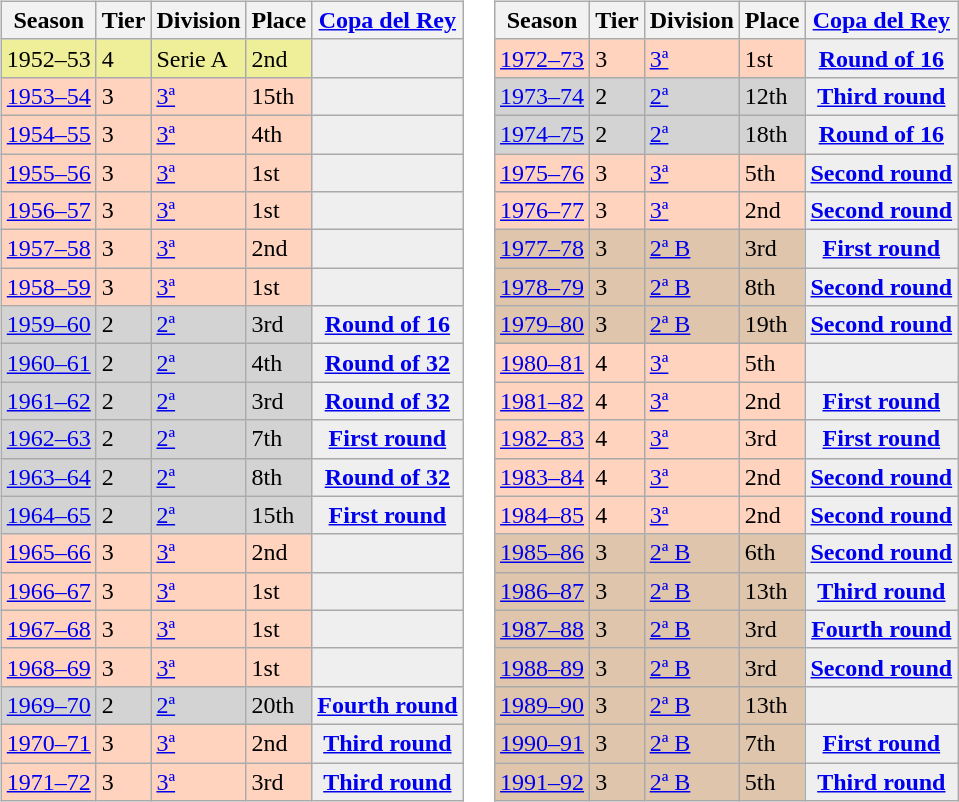<table>
<tr>
<td valign="top" width=0%><br><table class="wikitable">
<tr style="background:#f0f6fa;">
<th>Season</th>
<th>Tier</th>
<th>Division</th>
<th>Place</th>
<th><a href='#'>Copa del Rey</a></th>
</tr>
<tr>
<td style="background:#EFEF99;">1952–53</td>
<td style="background:#EFEF99;">4</td>
<td style="background:#EFEF99;">Serie A</td>
<td style="background:#EFEF99;">2nd</td>
<th style="background:#efefef;"></th>
</tr>
<tr>
<td style="background:#FFD3BD;"><a href='#'>1953–54</a></td>
<td style="background:#FFD3BD;">3</td>
<td style="background:#FFD3BD;"><a href='#'>3ª</a></td>
<td style="background:#FFD3BD;">15th</td>
<th style="background:#efefef;"></th>
</tr>
<tr>
<td style="background:#FFD3BD;"><a href='#'>1954–55</a></td>
<td style="background:#FFD3BD;">3</td>
<td style="background:#FFD3BD;"><a href='#'>3ª</a></td>
<td style="background:#FFD3BD;">4th</td>
<th style="background:#efefef;"></th>
</tr>
<tr>
<td style="background:#FFD3BD;"><a href='#'>1955–56</a></td>
<td style="background:#FFD3BD;">3</td>
<td style="background:#FFD3BD;"><a href='#'>3ª</a></td>
<td style="background:#FFD3BD;">1st</td>
<th style="background:#efefef;"></th>
</tr>
<tr>
<td style="background:#FFD3BD;"><a href='#'>1956–57</a></td>
<td style="background:#FFD3BD;">3</td>
<td style="background:#FFD3BD;"><a href='#'>3ª</a></td>
<td style="background:#FFD3BD;">1st</td>
<th style="background:#efefef;"></th>
</tr>
<tr>
<td style="background:#FFD3BD;"><a href='#'>1957–58</a></td>
<td style="background:#FFD3BD;">3</td>
<td style="background:#FFD3BD;"><a href='#'>3ª</a></td>
<td style="background:#FFD3BD;">2nd</td>
<td style="background:#efefef;"></td>
</tr>
<tr>
<td style="background:#FFD3BD;"><a href='#'>1958–59</a></td>
<td style="background:#FFD3BD;">3</td>
<td style="background:#FFD3BD;"><a href='#'>3ª</a></td>
<td style="background:#FFD3BD;">1st</td>
<th style="background:#efefef;"></th>
</tr>
<tr>
<td style="background:#D3D3D3;"><a href='#'>1959–60</a></td>
<td style="background:#D3D3D3;">2</td>
<td style="background:#D3D3D3;"><a href='#'>2ª</a></td>
<td style="background:#D3D3D3;">3rd</td>
<th style="background:#efefef;"><a href='#'>Round of 16</a></th>
</tr>
<tr>
<td style="background:#D3D3D3;"><a href='#'>1960–61</a></td>
<td style="background:#D3D3D3;">2</td>
<td style="background:#D3D3D3;"><a href='#'>2ª</a></td>
<td style="background:#D3D3D3;">4th</td>
<th style="background:#efefef;"><a href='#'>Round of 32</a></th>
</tr>
<tr>
<td style="background:#D3D3D3;"><a href='#'>1961–62</a></td>
<td style="background:#D3D3D3;">2</td>
<td style="background:#D3D3D3;"><a href='#'>2ª</a></td>
<td style="background:#D3D3D3;">3rd</td>
<th style="background:#efefef;"><a href='#'>Round of 32</a></th>
</tr>
<tr>
<td style="background:#D3D3D3;"><a href='#'>1962–63</a></td>
<td style="background:#D3D3D3;">2</td>
<td style="background:#D3D3D3;"><a href='#'>2ª</a></td>
<td style="background:#D3D3D3;">7th</td>
<th style="background:#efefef;"><a href='#'>First round</a></th>
</tr>
<tr>
<td style="background:#D3D3D3;"><a href='#'>1963–64</a></td>
<td style="background:#D3D3D3;">2</td>
<td style="background:#D3D3D3;"><a href='#'>2ª</a></td>
<td style="background:#D3D3D3;">8th</td>
<th style="background:#efefef;"><a href='#'>Round of 32</a></th>
</tr>
<tr>
<td style="background:#D3D3D3;"><a href='#'>1964–65</a></td>
<td style="background:#D3D3D3;">2</td>
<td style="background:#D3D3D3;"><a href='#'>2ª</a></td>
<td style="background:#D3D3D3;">15th</td>
<th style="background:#efefef;"><a href='#'>First round</a></th>
</tr>
<tr>
<td style="background:#FFD3BD;"><a href='#'>1965–66</a></td>
<td style="background:#FFD3BD;">3</td>
<td style="background:#FFD3BD;"><a href='#'>3ª</a></td>
<td style="background:#FFD3BD;">2nd</td>
<th style="background:#efefef;"></th>
</tr>
<tr>
<td style="background:#FFD3BD;"><a href='#'>1966–67</a></td>
<td style="background:#FFD3BD;">3</td>
<td style="background:#FFD3BD;"><a href='#'>3ª</a></td>
<td style="background:#FFD3BD;">1st</td>
<th style="background:#efefef;"></th>
</tr>
<tr>
<td style="background:#FFD3BD;"><a href='#'>1967–68</a></td>
<td style="background:#FFD3BD;">3</td>
<td style="background:#FFD3BD;"><a href='#'>3ª</a></td>
<td style="background:#FFD3BD;">1st</td>
<td style="background:#efefef;"></td>
</tr>
<tr>
<td style="background:#FFD3BD;"><a href='#'>1968–69</a></td>
<td style="background:#FFD3BD;">3</td>
<td style="background:#FFD3BD;"><a href='#'>3ª</a></td>
<td style="background:#FFD3BD;">1st</td>
<td style="background:#efefef;"></td>
</tr>
<tr>
<td style="background:#D3D3D3;"><a href='#'>1969–70</a></td>
<td style="background:#D3D3D3;">2</td>
<td style="background:#D3D3D3;"><a href='#'>2ª</a></td>
<td style="background:#D3D3D3;">20th</td>
<th style="background:#efefef;"><a href='#'>Fourth round</a></th>
</tr>
<tr>
<td style="background:#FFD3BD;"><a href='#'>1970–71</a></td>
<td style="background:#FFD3BD;">3</td>
<td style="background:#FFD3BD;"><a href='#'>3ª</a></td>
<td style="background:#FFD3BD;">2nd</td>
<th style="background:#efefef;"><a href='#'>Third round</a></th>
</tr>
<tr>
<td style="background:#FFD3BD;"><a href='#'>1971–72</a></td>
<td style="background:#FFD3BD;">3</td>
<td style="background:#FFD3BD;"><a href='#'>3ª</a></td>
<td style="background:#FFD3BD;">3rd</td>
<th style="background:#efefef;"><a href='#'>Third round</a></th>
</tr>
</table>
</td>
<td valign="top" width=0%><br><table class="wikitable">
<tr style="background:#f0f6fa;">
<th>Season</th>
<th>Tier</th>
<th>Division</th>
<th>Place</th>
<th><a href='#'>Copa del Rey</a></th>
</tr>
<tr>
<td style="background:#FFD3BD;"><a href='#'>1972–73</a></td>
<td style="background:#FFD3BD;">3</td>
<td style="background:#FFD3BD;"><a href='#'>3ª</a></td>
<td style="background:#FFD3BD;">1st</td>
<th style="background:#efefef;"><a href='#'>Round of 16</a></th>
</tr>
<tr>
<td style="background:#D3D3D3;"><a href='#'>1973–74</a></td>
<td style="background:#D3D3D3;">2</td>
<td style="background:#D3D3D3;"><a href='#'>2ª</a></td>
<td style="background:#D3D3D3;">12th</td>
<th style="background:#efefef;"><a href='#'>Third round</a></th>
</tr>
<tr>
<td style="background:#D3D3D3;"><a href='#'>1974–75</a></td>
<td style="background:#D3D3D3;">2</td>
<td style="background:#D3D3D3;"><a href='#'>2ª</a></td>
<td style="background:#D3D3D3;">18th</td>
<th style="background:#efefef;"><a href='#'>Round of 16</a></th>
</tr>
<tr>
<td style="background:#FFD3BD;"><a href='#'>1975–76</a></td>
<td style="background:#FFD3BD;">3</td>
<td style="background:#FFD3BD;"><a href='#'>3ª</a></td>
<td style="background:#FFD3BD;">5th</td>
<th style="background:#efefef;"><a href='#'>Second round</a></th>
</tr>
<tr>
<td style="background:#FFD3BD;"><a href='#'>1976–77</a></td>
<td style="background:#FFD3BD;">3</td>
<td style="background:#FFD3BD;"><a href='#'>3ª</a></td>
<td style="background:#FFD3BD;">2nd</td>
<th style="background:#efefef;"><a href='#'>Second round</a></th>
</tr>
<tr>
<td style="background:#DEC5AB;"><a href='#'>1977–78</a></td>
<td style="background:#DEC5AB;">3</td>
<td style="background:#DEC5AB;"><a href='#'>2ª B</a></td>
<td style="background:#DEC5AB;">3rd</td>
<th style="background:#efefef;"><a href='#'>First round</a></th>
</tr>
<tr>
<td style="background:#DEC5AB;"><a href='#'>1978–79</a></td>
<td style="background:#DEC5AB;">3</td>
<td style="background:#DEC5AB;"><a href='#'>2ª B</a></td>
<td style="background:#DEC5AB;">8th</td>
<th style="background:#efefef;"><a href='#'>Second round</a></th>
</tr>
<tr>
<td style="background:#DEC5AB;"><a href='#'>1979–80</a></td>
<td style="background:#DEC5AB;">3</td>
<td style="background:#DEC5AB;"><a href='#'>2ª B</a></td>
<td style="background:#DEC5AB;">19th</td>
<th style="background:#efefef;"><a href='#'>Second round</a></th>
</tr>
<tr>
<td style="background:#FFD3BD;"><a href='#'>1980–81</a></td>
<td style="background:#FFD3BD;">4</td>
<td style="background:#FFD3BD;"><a href='#'>3ª</a></td>
<td style="background:#FFD3BD;">5th</td>
<th style="background:#efefef;"></th>
</tr>
<tr>
<td style="background:#FFD3BD;"><a href='#'>1981–82</a></td>
<td style="background:#FFD3BD;">4</td>
<td style="background:#FFD3BD;"><a href='#'>3ª</a></td>
<td style="background:#FFD3BD;">2nd</td>
<th style="background:#efefef;"><a href='#'>First round</a></th>
</tr>
<tr>
<td style="background:#FFD3BD;"><a href='#'>1982–83</a></td>
<td style="background:#FFD3BD;">4</td>
<td style="background:#FFD3BD;"><a href='#'>3ª</a></td>
<td style="background:#FFD3BD;">3rd</td>
<th style="background:#efefef;"><a href='#'>First round</a></th>
</tr>
<tr>
<td style="background:#FFD3BD;"><a href='#'>1983–84</a></td>
<td style="background:#FFD3BD;">4</td>
<td style="background:#FFD3BD;"><a href='#'>3ª</a></td>
<td style="background:#FFD3BD;">2nd</td>
<th style="background:#efefef;"><a href='#'>Second round</a></th>
</tr>
<tr>
<td style="background:#FFD3BD;"><a href='#'>1984–85</a></td>
<td style="background:#FFD3BD;">4</td>
<td style="background:#FFD3BD;"><a href='#'>3ª</a></td>
<td style="background:#FFD3BD;">2nd</td>
<th style="background:#efefef;"><a href='#'>Second round</a></th>
</tr>
<tr>
<td style="background:#DEC5AB;"><a href='#'>1985–86</a></td>
<td style="background:#DEC5AB;">3</td>
<td style="background:#DEC5AB;"><a href='#'>2ª B</a></td>
<td style="background:#DEC5AB;">6th</td>
<th style="background:#efefef;"><a href='#'>Second round</a></th>
</tr>
<tr>
<td style="background:#DEC5AB;"><a href='#'>1986–87</a></td>
<td style="background:#DEC5AB;">3</td>
<td style="background:#DEC5AB;"><a href='#'>2ª B</a></td>
<td style="background:#DEC5AB;">13th</td>
<th style="background:#efefef;"><a href='#'>Third round</a></th>
</tr>
<tr>
<td style="background:#DEC5AB;"><a href='#'>1987–88</a></td>
<td style="background:#DEC5AB;">3</td>
<td style="background:#DEC5AB;"><a href='#'>2ª B</a></td>
<td style="background:#DEC5AB;">3rd</td>
<th style="background:#efefef;"><a href='#'>Fourth round</a></th>
</tr>
<tr>
<td style="background:#DEC5AB;"><a href='#'>1988–89</a></td>
<td style="background:#DEC5AB;">3</td>
<td style="background:#DEC5AB;"><a href='#'>2ª B</a></td>
<td style="background:#DEC5AB;">3rd</td>
<th style="background:#efefef;"><a href='#'>Second round</a></th>
</tr>
<tr>
<td style="background:#DEC5AB;"><a href='#'>1989–90</a></td>
<td style="background:#DEC5AB;">3</td>
<td style="background:#DEC5AB;"><a href='#'>2ª B</a></td>
<td style="background:#DEC5AB;">13th</td>
<th style="background:#efefef;"></th>
</tr>
<tr>
<td style="background:#DEC5AB;"><a href='#'>1990–91</a></td>
<td style="background:#DEC5AB;">3</td>
<td style="background:#DEC5AB;"><a href='#'>2ª B</a></td>
<td style="background:#DEC5AB;">7th</td>
<th style="background:#efefef;"><a href='#'>First round</a></th>
</tr>
<tr>
<td style="background:#DEC5AB;"><a href='#'>1991–92</a></td>
<td style="background:#DEC5AB;">3</td>
<td style="background:#DEC5AB;"><a href='#'>2ª B</a></td>
<td style="background:#DEC5AB;">5th</td>
<th style="background:#efefef;"><a href='#'>Third round</a></th>
</tr>
</table>
</td>
</tr>
</table>
